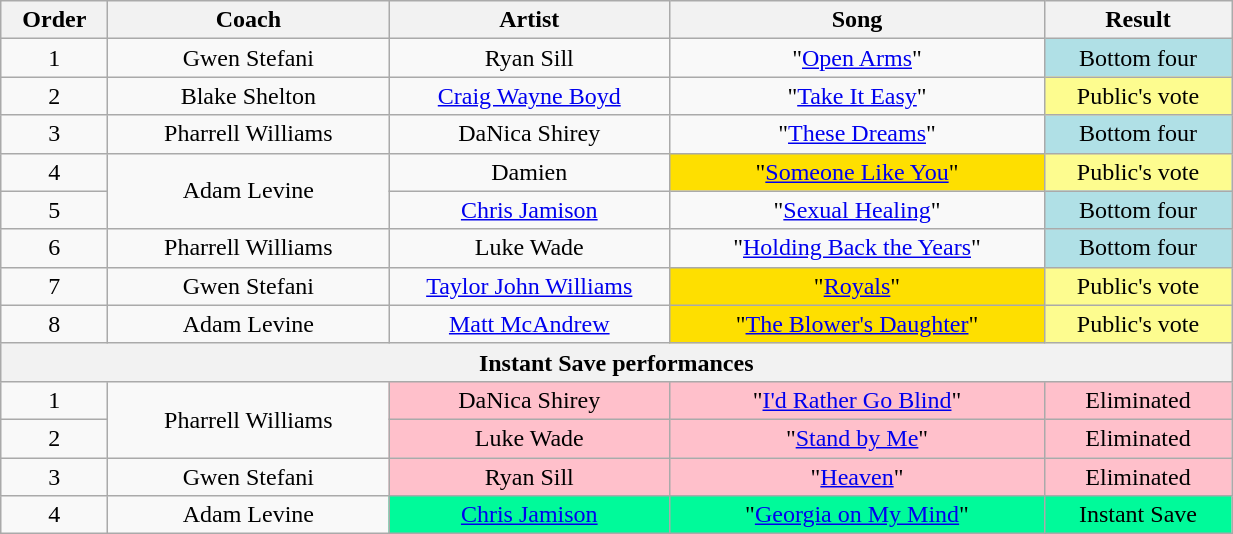<table class="wikitable" style="text-align:center; width:65%;">
<tr>
<th scope="col" style="width:05%;">Order</th>
<th scope="col" style="width:15%;">Coach</th>
<th scope="col" style="width:15%;">Artist</th>
<th scope="col" style="width:20%;">Song</th>
<th scope="col" style="width:10%;">Result</th>
</tr>
<tr>
<td>1</td>
<td>Gwen Stefani</td>
<td>Ryan Sill</td>
<td>"<a href='#'>Open Arms</a>"</td>
<td style="background:#B0E0E6;">Bottom four</td>
</tr>
<tr>
<td>2</td>
<td>Blake Shelton</td>
<td><a href='#'>Craig Wayne Boyd</a></td>
<td>"<a href='#'>Take It Easy</a>"</td>
<td style="background:#fdfc8f;">Public's vote</td>
</tr>
<tr>
<td>3</td>
<td>Pharrell Williams</td>
<td>DaNica Shirey</td>
<td>"<a href='#'>These Dreams</a>"</td>
<td style="background:#B0E0E6;">Bottom four</td>
</tr>
<tr>
<td>4</td>
<td rowspan="2">Adam Levine</td>
<td>Damien</td>
<td style="background:#fedf00;">"<a href='#'>Someone Like You</a>"</td>
<td style="background:#fdfc8f;">Public's vote</td>
</tr>
<tr>
<td>5</td>
<td><a href='#'>Chris Jamison</a></td>
<td>"<a href='#'>Sexual Healing</a>"</td>
<td style="background:#B0E0E6;">Bottom four</td>
</tr>
<tr>
<td>6</td>
<td>Pharrell Williams</td>
<td>Luke Wade</td>
<td>"<a href='#'>Holding Back the Years</a>"</td>
<td style="background:#B0E0E6;">Bottom four</td>
</tr>
<tr>
<td>7</td>
<td>Gwen Stefani</td>
<td><a href='#'>Taylor John Williams</a></td>
<td style="background:#fedf00;">"<a href='#'>Royals</a>"</td>
<td style="background:#fdfc8f;">Public's vote</td>
</tr>
<tr>
<td>8</td>
<td>Adam Levine</td>
<td><a href='#'>Matt McAndrew</a></td>
<td style="background:#fedf00;">"<a href='#'>The Blower's Daughter</a>"</td>
<td style="background:#fdfc8f;">Public's vote</td>
</tr>
<tr>
<th colspan="5">Instant Save performances</th>
</tr>
<tr>
<td>1</td>
<td rowspan="2">Pharrell Williams</td>
<td style="background:pink;">DaNica Shirey</td>
<td style="background:pink;">"<a href='#'>I'd Rather Go Blind</a>"</td>
<td style="background:pink;">Eliminated</td>
</tr>
<tr>
<td>2</td>
<td style="background:pink;">Luke Wade</td>
<td style="background:pink;">"<a href='#'>Stand by Me</a>"</td>
<td style="background:pink;">Eliminated</td>
</tr>
<tr>
<td>3</td>
<td>Gwen Stefani</td>
<td style="background:pink;">Ryan Sill</td>
<td style="background:pink;">"<a href='#'>Heaven</a>"</td>
<td style="background:pink;">Eliminated</td>
</tr>
<tr>
<td>4</td>
<td>Adam Levine</td>
<td style="background:#00FA9A;"><a href='#'>Chris Jamison</a></td>
<td style="background:#00FA9A;">"<a href='#'>Georgia on My Mind</a>"</td>
<td style="background:#00FA9A;">Instant Save</td>
</tr>
</table>
